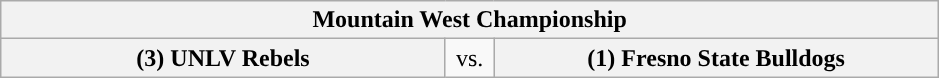<table class="wikitable">
<tr>
<th style="width: 604px;" colspan=3>Mountain West Championship</th>
</tr>
<tr>
<th style="width: 289px; ">(3) UNLV Rebels</th>
<td style="width: 25px; text-align:center">vs.</td>
<th style="width: 289px; ">(1) Fresno State Bulldogs</th>
</tr>
</table>
